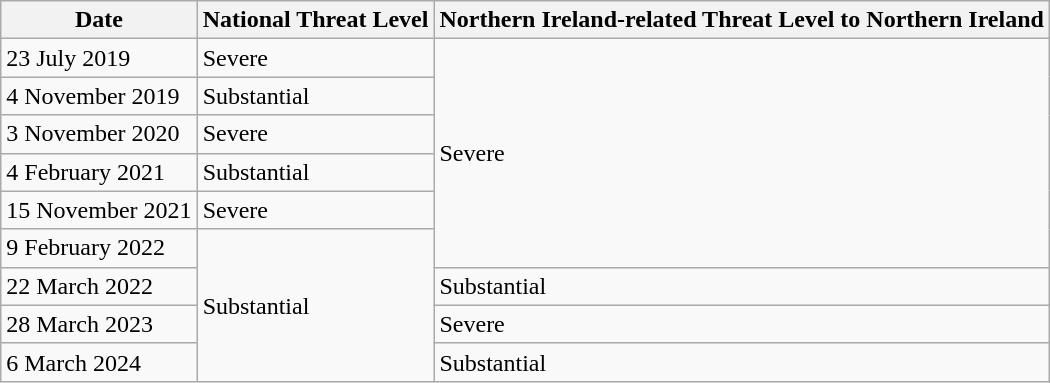<table class="wikitable">
<tr>
<th>Date</th>
<th>National Threat Level</th>
<th>Northern Ireland-related Threat Level to Northern Ireland</th>
</tr>
<tr>
<td>23 July 2019</td>
<td>Severe</td>
<td rowspan="6">Severe</td>
</tr>
<tr>
<td>4 November 2019</td>
<td>Substantial</td>
</tr>
<tr>
<td>3 November 2020</td>
<td>Severe</td>
</tr>
<tr>
<td>4 February 2021</td>
<td>Substantial</td>
</tr>
<tr>
<td>15 November 2021</td>
<td>Severe</td>
</tr>
<tr>
<td>9 February 2022</td>
<td rowspan="4">Substantial</td>
</tr>
<tr>
<td>22 March 2022</td>
<td>Substantial</td>
</tr>
<tr>
<td>28 March 2023</td>
<td>Severe</td>
</tr>
<tr>
<td>6 March 2024</td>
<td>Substantial</td>
</tr>
</table>
